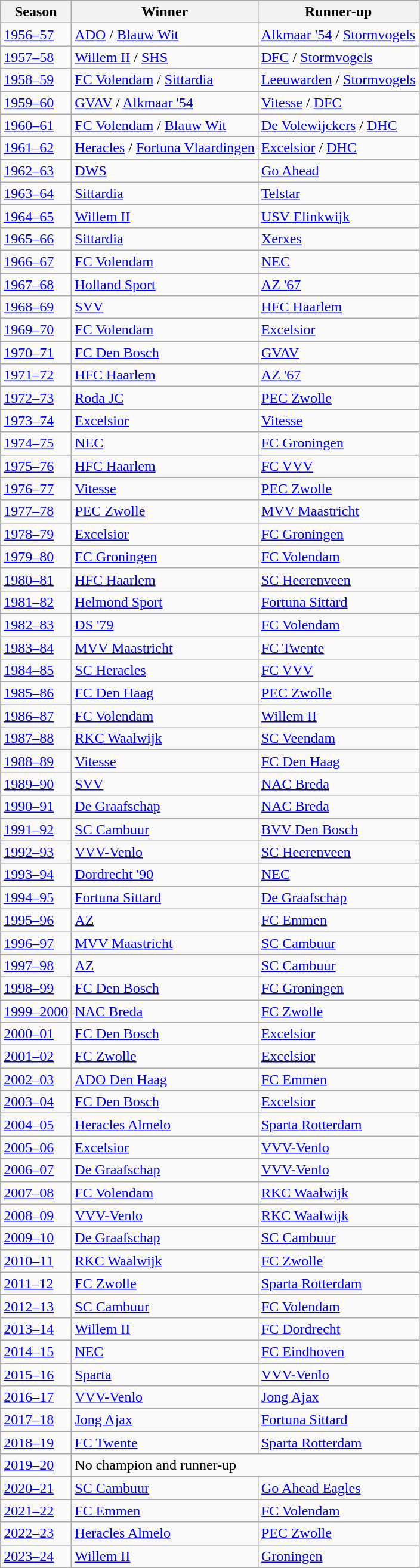<table class="wikitable">
<tr>
<th>Season</th>
<th>Winner</th>
<th>Runner-up</th>
</tr>
<tr>
<td><a href='#'>1956–57</a></td>
<td><a href='#'>ADO</a> / <a href='#'>Blauw Wit</a></td>
<td><a href='#'>Alkmaar '54</a> / <a href='#'>Stormvogels</a></td>
</tr>
<tr>
<td><a href='#'>1957–58</a></td>
<td><a href='#'>Willem II</a> / <a href='#'>SHS</a></td>
<td><a href='#'>DFC</a> / <a href='#'>Stormvogels</a></td>
</tr>
<tr>
<td><a href='#'>1958–59</a></td>
<td><a href='#'>FC Volendam</a> / <a href='#'>Sittardia</a></td>
<td><a href='#'>Leeuwarden</a> / <a href='#'>Stormvogels</a></td>
</tr>
<tr>
<td><a href='#'>1959–60</a></td>
<td><a href='#'>GVAV</a> / <a href='#'>Alkmaar '54</a></td>
<td><a href='#'>Vitesse</a> / <a href='#'>DFC</a></td>
</tr>
<tr>
<td><a href='#'>1960–61</a></td>
<td><a href='#'>FC Volendam</a> / <a href='#'>Blauw Wit</a></td>
<td><a href='#'>De Volewijckers</a> / <a href='#'>DHC</a></td>
</tr>
<tr>
<td><a href='#'>1961–62</a></td>
<td><a href='#'>Heracles</a> / <a href='#'>Fortuna Vlaardingen</a></td>
<td><a href='#'>Excelsior</a> / <a href='#'>DHC</a></td>
</tr>
<tr>
<td><a href='#'>1962–63</a></td>
<td><a href='#'>DWS</a></td>
<td><a href='#'>Go Ahead</a></td>
</tr>
<tr>
<td><a href='#'>1963–64</a></td>
<td><a href='#'>Sittardia</a></td>
<td><a href='#'>Telstar</a></td>
</tr>
<tr>
<td><a href='#'>1964–65</a></td>
<td><a href='#'>Willem II</a></td>
<td><a href='#'>USV Elinkwijk</a></td>
</tr>
<tr>
<td><a href='#'>1965–66</a></td>
<td><a href='#'>Sittardia</a></td>
<td><a href='#'>Xerxes</a></td>
</tr>
<tr>
<td><a href='#'>1966–67</a></td>
<td><a href='#'>FC Volendam</a></td>
<td><a href='#'>NEC</a></td>
</tr>
<tr>
<td><a href='#'>1967–68</a></td>
<td><a href='#'>Holland Sport</a></td>
<td><a href='#'>AZ '67</a></td>
</tr>
<tr>
<td><a href='#'>1968–69</a></td>
<td><a href='#'>SVV</a></td>
<td><a href='#'>HFC Haarlem</a></td>
</tr>
<tr>
<td><a href='#'>1969–70</a></td>
<td><a href='#'>FC Volendam</a></td>
<td><a href='#'>Excelsior</a></td>
</tr>
<tr>
<td><a href='#'>1970–71</a></td>
<td><a href='#'>FC Den Bosch</a></td>
<td><a href='#'>GVAV</a></td>
</tr>
<tr>
<td><a href='#'>1971–72</a></td>
<td><a href='#'>HFC Haarlem</a></td>
<td><a href='#'>AZ '67</a></td>
</tr>
<tr>
<td><a href='#'>1972–73</a></td>
<td><a href='#'>Roda JC</a></td>
<td><a href='#'>PEC Zwolle</a></td>
</tr>
<tr>
<td><a href='#'>1973–74</a></td>
<td><a href='#'>Excelsior</a></td>
<td><a href='#'>Vitesse</a></td>
</tr>
<tr>
<td><a href='#'>1974–75</a></td>
<td><a href='#'>NEC</a></td>
<td><a href='#'>FC Groningen</a></td>
</tr>
<tr>
<td><a href='#'>1975–76</a></td>
<td><a href='#'>HFC Haarlem</a></td>
<td><a href='#'>FC VVV</a></td>
</tr>
<tr>
<td><a href='#'>1976–77</a></td>
<td><a href='#'>Vitesse</a></td>
<td><a href='#'>PEC Zwolle</a></td>
</tr>
<tr>
<td><a href='#'>1977–78</a></td>
<td><a href='#'>PEC Zwolle</a></td>
<td><a href='#'>MVV Maastricht</a></td>
</tr>
<tr>
<td><a href='#'>1978–79</a></td>
<td><a href='#'>Excelsior</a></td>
<td><a href='#'>FC Groningen</a></td>
</tr>
<tr>
<td><a href='#'>1979–80</a></td>
<td><a href='#'>FC Groningen</a></td>
<td><a href='#'>FC Volendam</a></td>
</tr>
<tr>
<td><a href='#'>1980–81</a></td>
<td><a href='#'>HFC Haarlem</a></td>
<td><a href='#'>SC Heerenveen</a></td>
</tr>
<tr>
<td><a href='#'>1981–82</a></td>
<td><a href='#'>Helmond Sport</a></td>
<td><a href='#'>Fortuna Sittard</a></td>
</tr>
<tr>
<td><a href='#'>1982–83</a></td>
<td><a href='#'>DS '79</a></td>
<td><a href='#'>FC Volendam</a></td>
</tr>
<tr>
<td><a href='#'>1983–84</a></td>
<td><a href='#'>MVV Maastricht</a></td>
<td><a href='#'>FC Twente</a></td>
</tr>
<tr>
<td><a href='#'>1984–85</a></td>
<td><a href='#'>SC Heracles</a></td>
<td><a href='#'>FC VVV</a></td>
</tr>
<tr>
<td><a href='#'>1985–86</a></td>
<td><a href='#'>FC Den Haag</a></td>
<td><a href='#'>PEC Zwolle</a></td>
</tr>
<tr>
<td><a href='#'>1986–87</a></td>
<td><a href='#'>FC Volendam</a></td>
<td><a href='#'>Willem II</a></td>
</tr>
<tr>
<td><a href='#'>1987–88</a></td>
<td><a href='#'>RKC Waalwijk</a></td>
<td><a href='#'>SC Veendam</a></td>
</tr>
<tr>
<td><a href='#'>1988–89</a></td>
<td><a href='#'>Vitesse</a></td>
<td><a href='#'>FC Den Haag</a></td>
</tr>
<tr>
<td><a href='#'>1989–90</a></td>
<td><a href='#'>SVV</a></td>
<td><a href='#'>NAC Breda</a></td>
</tr>
<tr>
<td><a href='#'>1990–91</a></td>
<td><a href='#'>De Graafschap</a></td>
<td><a href='#'>NAC Breda</a></td>
</tr>
<tr>
<td><a href='#'>1991–92</a></td>
<td><a href='#'>SC Cambuur</a></td>
<td><a href='#'>BVV Den Bosch</a></td>
</tr>
<tr>
<td><a href='#'>1992–93</a></td>
<td><a href='#'>VVV-Venlo</a></td>
<td><a href='#'>SC Heerenveen</a></td>
</tr>
<tr>
<td><a href='#'>1993–94</a></td>
<td><a href='#'>Dordrecht '90</a></td>
<td><a href='#'>NEC</a></td>
</tr>
<tr>
<td><a href='#'>1994–95</a></td>
<td><a href='#'>Fortuna Sittard</a></td>
<td><a href='#'>De Graafschap</a></td>
</tr>
<tr>
<td><a href='#'>1995–96</a></td>
<td><a href='#'>AZ</a></td>
<td><a href='#'>FC Emmen</a></td>
</tr>
<tr>
<td><a href='#'>1996–97</a></td>
<td><a href='#'>MVV Maastricht</a></td>
<td><a href='#'>SC Cambuur</a></td>
</tr>
<tr>
<td><a href='#'>1997–98</a></td>
<td><a href='#'>AZ</a></td>
<td><a href='#'>SC Cambuur</a></td>
</tr>
<tr>
<td><a href='#'>1998–99</a></td>
<td><a href='#'>FC Den Bosch</a></td>
<td><a href='#'>FC Groningen</a></td>
</tr>
<tr>
<td><a href='#'>1999–2000</a></td>
<td><a href='#'>NAC Breda</a></td>
<td><a href='#'>FC Zwolle</a></td>
</tr>
<tr>
<td><a href='#'>2000–01</a></td>
<td><a href='#'>FC Den Bosch</a></td>
<td><a href='#'>Excelsior</a></td>
</tr>
<tr>
<td><a href='#'>2001–02</a></td>
<td><a href='#'>FC Zwolle</a></td>
<td><a href='#'>Excelsior</a></td>
</tr>
<tr>
<td><a href='#'>2002–03</a></td>
<td><a href='#'>ADO Den Haag</a></td>
<td><a href='#'>FC Emmen</a></td>
</tr>
<tr>
<td><a href='#'>2003–04</a></td>
<td><a href='#'>FC Den Bosch</a></td>
<td><a href='#'>Excelsior</a></td>
</tr>
<tr>
<td><a href='#'>2004–05</a></td>
<td><a href='#'>Heracles Almelo</a></td>
<td><a href='#'>Sparta Rotterdam</a></td>
</tr>
<tr>
<td><a href='#'>2005–06</a></td>
<td><a href='#'>Excelsior</a></td>
<td><a href='#'>VVV-Venlo</a></td>
</tr>
<tr>
<td><a href='#'>2006–07</a></td>
<td><a href='#'>De Graafschap</a></td>
<td><a href='#'>VVV-Venlo</a></td>
</tr>
<tr>
<td><a href='#'>2007–08</a></td>
<td><a href='#'>FC Volendam</a></td>
<td><a href='#'>RKC Waalwijk</a></td>
</tr>
<tr>
<td><a href='#'>2008–09</a></td>
<td><a href='#'>VVV-Venlo</a></td>
<td><a href='#'>RKC Waalwijk</a></td>
</tr>
<tr>
<td><a href='#'>2009–10</a></td>
<td><a href='#'>De Graafschap</a></td>
<td><a href='#'>SC Cambuur</a></td>
</tr>
<tr>
<td><a href='#'>2010–11</a></td>
<td><a href='#'>RKC Waalwijk</a></td>
<td><a href='#'>FC Zwolle</a></td>
</tr>
<tr>
<td><a href='#'>2011–12</a></td>
<td><a href='#'>FC Zwolle</a></td>
<td><a href='#'>Sparta Rotterdam</a></td>
</tr>
<tr>
<td><a href='#'>2012–13</a></td>
<td><a href='#'>SC Cambuur</a></td>
<td><a href='#'>FC Volendam</a></td>
</tr>
<tr>
<td><a href='#'>2013–14</a></td>
<td><a href='#'>Willem II</a></td>
<td><a href='#'>FC Dordrecht</a></td>
</tr>
<tr>
<td><a href='#'>2014–15</a></td>
<td><a href='#'>NEC</a></td>
<td><a href='#'>FC Eindhoven</a></td>
</tr>
<tr>
<td><a href='#'>2015–16</a></td>
<td><a href='#'>Sparta</a></td>
<td><a href='#'>VVV-Venlo</a></td>
</tr>
<tr>
<td><a href='#'>2016–17</a></td>
<td><a href='#'>VVV-Venlo</a></td>
<td><a href='#'>Jong Ajax</a></td>
</tr>
<tr>
<td><a href='#'>2017–18</a></td>
<td><a href='#'>Jong Ajax</a></td>
<td><a href='#'>Fortuna Sittard</a></td>
</tr>
<tr>
<td><a href='#'>2018–19</a></td>
<td><a href='#'>FC Twente</a></td>
<td><a href='#'>Sparta Rotterdam</a></td>
</tr>
<tr>
<td><a href='#'>2019–20</a></td>
<td colspan=2>No champion and runner-up</td>
</tr>
<tr>
<td><a href='#'>2020–21</a></td>
<td><a href='#'>SC Cambuur</a></td>
<td><a href='#'>Go Ahead Eagles</a></td>
</tr>
<tr>
<td><a href='#'>2021–22</a></td>
<td><a href='#'>FC Emmen</a></td>
<td><a href='#'>FC Volendam</a></td>
</tr>
<tr>
<td><a href='#'>2022–23</a></td>
<td><a href='#'>Heracles Almelo</a></td>
<td><a href='#'>PEC Zwolle</a></td>
</tr>
<tr>
<td><a href='#'>2023–24</a></td>
<td><a href='#'>Willem II</a></td>
<td><a href='#'>Groningen</a></td>
</tr>
</table>
